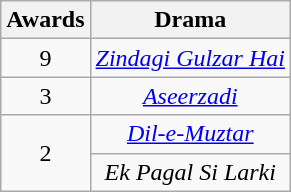<table class="wikitable" style="text-align:center">
<tr>
<th scope="col">Awards</th>
<th scope="col">Drama</th>
</tr>
<tr>
<td>9</td>
<td><em><a href='#'>Zindagi Gulzar Hai</a></em></td>
</tr>
<tr>
<td>3</td>
<td><em><a href='#'>Aseerzadi</a></em></td>
</tr>
<tr>
<td rowspan=2>2</td>
<td><em><a href='#'>Dil-e-Muztar</a></em></td>
</tr>
<tr>
<td><em>Ek Pagal Si Larki</em></td>
</tr>
</table>
